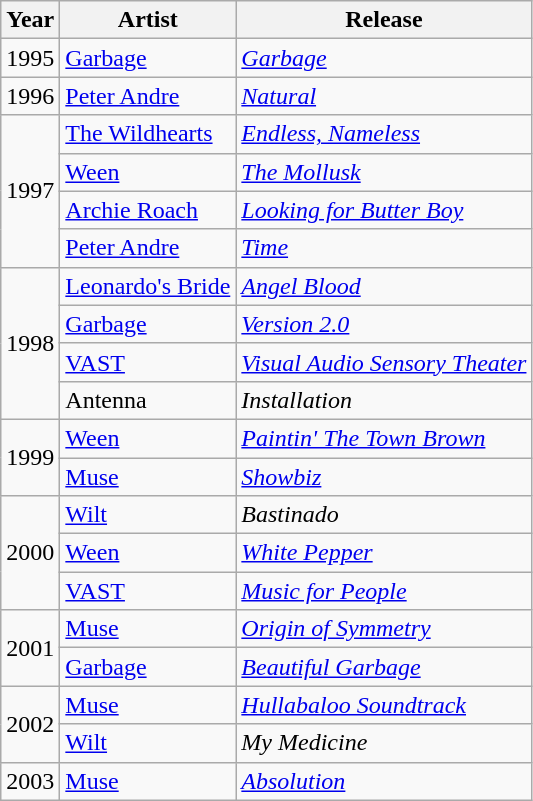<table class="wikitable">
<tr>
<th>Year</th>
<th>Artist</th>
<th>Release</th>
</tr>
<tr>
<td>1995</td>
<td><a href='#'>Garbage</a></td>
<td><em><a href='#'>Garbage</a></em></td>
</tr>
<tr>
<td>1996</td>
<td><a href='#'>Peter Andre</a></td>
<td><em><a href='#'>Natural</a></em></td>
</tr>
<tr>
<td rowspan="4">1997</td>
<td><a href='#'>The Wildhearts</a></td>
<td><em><a href='#'>Endless, Nameless</a></em></td>
</tr>
<tr>
<td><a href='#'>Ween</a></td>
<td><em><a href='#'>The Mollusk</a></em></td>
</tr>
<tr>
<td><a href='#'>Archie Roach</a></td>
<td><em><a href='#'>Looking for Butter Boy</a></em></td>
</tr>
<tr>
<td><a href='#'>Peter Andre</a></td>
<td><em><a href='#'>Time</a></em></td>
</tr>
<tr>
<td rowspan="4">1998</td>
<td><a href='#'>Leonardo's Bride</a></td>
<td><a href='#'><em>Angel Blood</em></a></td>
</tr>
<tr>
<td><a href='#'>Garbage</a></td>
<td><em><a href='#'>Version 2.0</a></em></td>
</tr>
<tr>
<td><a href='#'>VAST</a></td>
<td><em><a href='#'>Visual Audio Sensory Theater</a></em></td>
</tr>
<tr>
<td>Antenna</td>
<td><em>Installation</em></td>
</tr>
<tr>
<td rowspan="2">1999</td>
<td><a href='#'>Ween</a></td>
<td><em><a href='#'>Paintin' The Town Brown</a></em></td>
</tr>
<tr>
<td><a href='#'>Muse</a></td>
<td><em><a href='#'>Showbiz</a></em></td>
</tr>
<tr>
<td rowspan="3">2000</td>
<td><a href='#'>Wilt</a></td>
<td><em>Bastinado</em></td>
</tr>
<tr>
<td><a href='#'>Ween</a></td>
<td><em><a href='#'>White Pepper</a></em></td>
</tr>
<tr>
<td><a href='#'>VAST</a></td>
<td><em><a href='#'>Music for People</a></em></td>
</tr>
<tr>
<td rowspan="2">2001</td>
<td><a href='#'>Muse</a></td>
<td><em><a href='#'>Origin of Symmetry</a></em></td>
</tr>
<tr>
<td><a href='#'>Garbage</a></td>
<td><em><a href='#'>Beautiful Garbage</a></em></td>
</tr>
<tr>
<td rowspan="2">2002</td>
<td><a href='#'>Muse</a></td>
<td><em><a href='#'>Hullabaloo Soundtrack</a></em></td>
</tr>
<tr>
<td><a href='#'>Wilt</a></td>
<td><em>My Medicine</em></td>
</tr>
<tr>
<td>2003</td>
<td><a href='#'>Muse</a></td>
<td><em><a href='#'>Absolution</a></em></td>
</tr>
</table>
